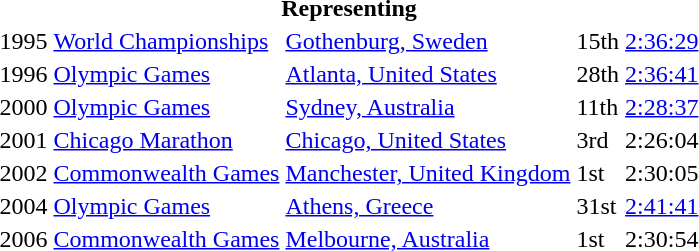<table>
<tr>
<th colspan="5">Representing </th>
</tr>
<tr>
<td>1995</td>
<td><a href='#'>World Championships</a></td>
<td><a href='#'>Gothenburg, Sweden</a></td>
<td>15th</td>
<td><a href='#'>2:36:29</a></td>
</tr>
<tr>
<td>1996</td>
<td><a href='#'>Olympic Games</a></td>
<td><a href='#'>Atlanta, United States</a></td>
<td>28th</td>
<td><a href='#'>2:36:41</a></td>
</tr>
<tr>
<td>2000</td>
<td><a href='#'>Olympic Games</a></td>
<td><a href='#'>Sydney, Australia</a></td>
<td>11th</td>
<td><a href='#'>2:28:37</a></td>
</tr>
<tr>
<td>2001</td>
<td><a href='#'>Chicago Marathon</a></td>
<td><a href='#'>Chicago, United States</a></td>
<td>3rd</td>
<td>2:26:04</td>
</tr>
<tr>
<td>2002</td>
<td><a href='#'>Commonwealth Games</a></td>
<td><a href='#'>Manchester, United Kingdom</a></td>
<td>1st</td>
<td>2:30:05</td>
</tr>
<tr>
<td>2004</td>
<td><a href='#'>Olympic Games</a></td>
<td><a href='#'>Athens, Greece</a></td>
<td>31st</td>
<td><a href='#'>2:41:41</a></td>
</tr>
<tr>
<td>2006</td>
<td><a href='#'>Commonwealth Games</a></td>
<td><a href='#'>Melbourne, Australia</a></td>
<td>1st</td>
<td>2:30:54</td>
</tr>
</table>
